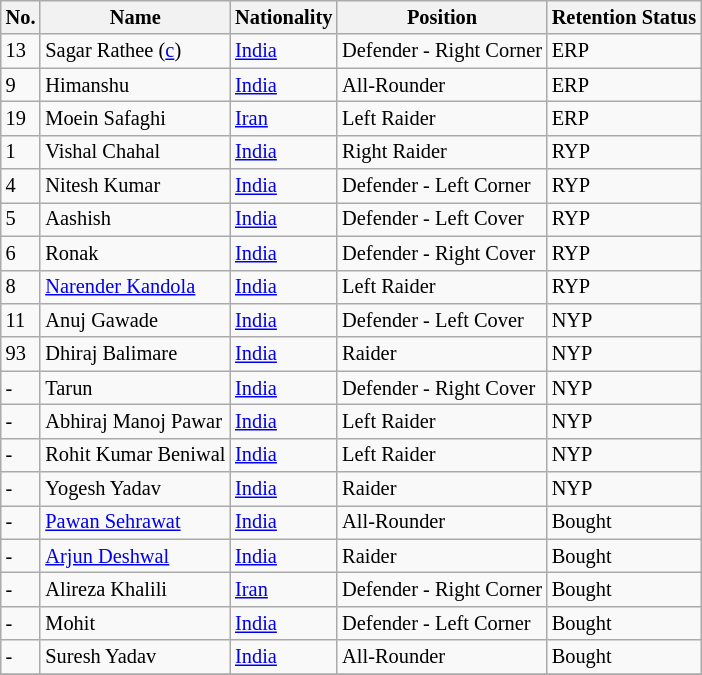<table class="wikitable sortable defaultcenter col2left" style="font-size: 85%">
<tr>
<th style="text-align:center;">No.</th>
<th style="text-align:center;">Name</th>
<th style="text-align:center;">Nationality</th>
<th style="text-align:center;">Position</th>
<th style="text-align:center;">Retention Status</th>
</tr>
<tr>
<td>13</td>
<td>Sagar Rathee (<a href='#'>c</a>)</td>
<td> <a href='#'>India</a></td>
<td>Defender - Right Corner</td>
<td>ERP</td>
</tr>
<tr>
<td>9</td>
<td>Himanshu</td>
<td> <a href='#'>India</a></td>
<td>All-Rounder</td>
<td>ERP</td>
</tr>
<tr>
<td>19</td>
<td>Moein Safaghi</td>
<td> <a href='#'>Iran</a></td>
<td>Left Raider</td>
<td>ERP</td>
</tr>
<tr>
<td>1</td>
<td>Vishal Chahal</td>
<td> <a href='#'>India</a></td>
<td>Right Raider</td>
<td>RYP</td>
</tr>
<tr>
<td>4</td>
<td>Nitesh Kumar</td>
<td> <a href='#'>India</a></td>
<td>Defender - Left Corner</td>
<td>RYP</td>
</tr>
<tr>
<td>5</td>
<td>Aashish</td>
<td> <a href='#'>India</a></td>
<td>Defender - Left Cover</td>
<td>RYP</td>
</tr>
<tr>
<td>6</td>
<td>Ronak</td>
<td> <a href='#'>India</a></td>
<td>Defender - Right Cover</td>
<td>RYP</td>
</tr>
<tr>
<td>8</td>
<td><a href='#'>Narender Kandola</a></td>
<td> <a href='#'>India</a></td>
<td>Left Raider</td>
<td>RYP</td>
</tr>
<tr>
<td>11</td>
<td>Anuj Gawade</td>
<td> <a href='#'>India</a></td>
<td>Defender - Left Cover</td>
<td>NYP</td>
</tr>
<tr>
<td>93</td>
<td>Dhiraj Balimare</td>
<td> <a href='#'>India</a></td>
<td>Raider</td>
<td>NYP</td>
</tr>
<tr>
<td>-</td>
<td>Tarun</td>
<td> <a href='#'>India</a></td>
<td>Defender - Right Cover</td>
<td>NYP</td>
</tr>
<tr>
<td>-</td>
<td>Abhiraj Manoj Pawar</td>
<td> <a href='#'>India</a></td>
<td>Left Raider</td>
<td>NYP</td>
</tr>
<tr>
<td>-</td>
<td>Rohit Kumar Beniwal</td>
<td> <a href='#'>India</a></td>
<td>Left Raider</td>
<td>NYP</td>
</tr>
<tr>
<td>-</td>
<td>Yogesh Yadav</td>
<td> <a href='#'>India</a></td>
<td>Raider</td>
<td>NYP</td>
</tr>
<tr>
<td>-</td>
<td><a href='#'>Pawan Sehrawat</a></td>
<td> <a href='#'>India</a></td>
<td>All-Rounder</td>
<td>Bought</td>
</tr>
<tr>
<td>-</td>
<td><a href='#'>Arjun Deshwal</a></td>
<td> <a href='#'>India</a></td>
<td>Raider</td>
<td>Bought</td>
</tr>
<tr>
<td>-</td>
<td>Alireza Khalili</td>
<td> <a href='#'>Iran</a></td>
<td>Defender - Right Corner</td>
<td>Bought</td>
</tr>
<tr>
<td>-</td>
<td>Mohit</td>
<td> <a href='#'>India</a></td>
<td>Defender - Left Corner</td>
<td>Bought</td>
</tr>
<tr>
<td>-</td>
<td>Suresh Yadav</td>
<td> <a href='#'>India</a></td>
<td>All-Rounder</td>
<td>Bought</td>
</tr>
<tr>
</tr>
</table>
